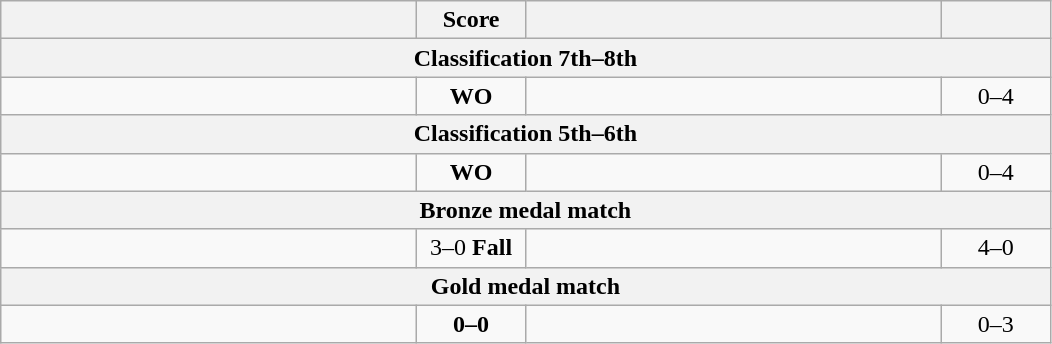<table class="wikitable" style="text-align: left; ">
<tr>
<th align="right" width="270"></th>
<th width="65">Score</th>
<th align="left" width="270"></th>
<th width="65"></th>
</tr>
<tr>
<th colspan=4>Classification 7th–8th</th>
</tr>
<tr>
<td></td>
<td align="center"><strong>WO</strong></td>
<td><strong></strong></td>
<td align=center>0–4 <strong></strong></td>
</tr>
<tr>
<th colspan=4>Classification 5th–6th</th>
</tr>
<tr>
<td></td>
<td align="center"><strong>WO</strong></td>
<td><strong></strong></td>
<td align=center>0–4 <strong></strong></td>
</tr>
<tr>
<th colspan=4>Bronze medal match</th>
</tr>
<tr>
<td><strong></strong></td>
<td align="center">3–0 <strong>Fall</strong></td>
<td></td>
<td align=center>4–0 <strong></strong></td>
</tr>
<tr>
<th colspan=4>Gold medal match</th>
</tr>
<tr>
<td></td>
<td align="center"><strong>0–0</strong></td>
<td><strong></strong></td>
<td align=center>0–3 <strong></strong></td>
</tr>
</table>
